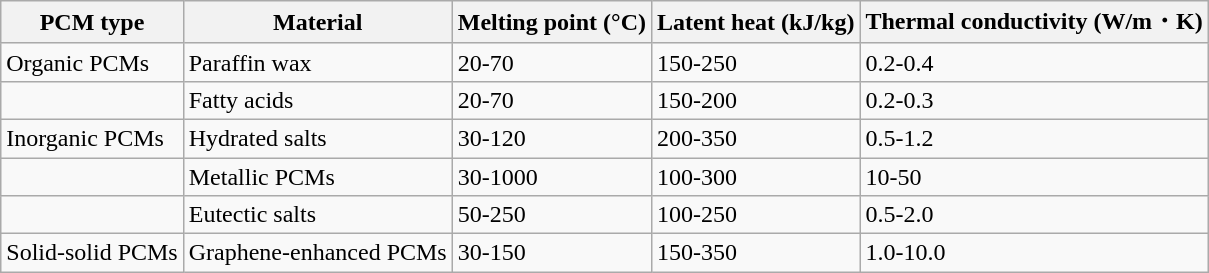<table class="wikitable">
<tr>
<th>PCM type</th>
<th>Material</th>
<th>Melting point (°C)</th>
<th>Latent heat (kJ/kg)</th>
<th>Thermal conductivity (W/m・K)</th>
</tr>
<tr>
<td>Organic PCMs</td>
<td>Paraffin wax</td>
<td>20-70</td>
<td>150-250</td>
<td>0.2-0.4</td>
</tr>
<tr>
<td></td>
<td>Fatty acids</td>
<td>20-70</td>
<td>150-200</td>
<td>0.2-0.3</td>
</tr>
<tr>
<td>Inorganic PCMs</td>
<td>Hydrated salts</td>
<td>30-120</td>
<td>200-350</td>
<td>0.5-1.2</td>
</tr>
<tr>
<td></td>
<td>Metallic PCMs</td>
<td>30-1000</td>
<td>100-300</td>
<td>10-50</td>
</tr>
<tr>
<td></td>
<td>Eutectic salts</td>
<td>50-250</td>
<td>100-250</td>
<td>0.5-2.0</td>
</tr>
<tr>
<td>Solid-solid PCMs</td>
<td>Graphene-enhanced PCMs</td>
<td>30-150</td>
<td>150-350</td>
<td>1.0-10.0</td>
</tr>
</table>
